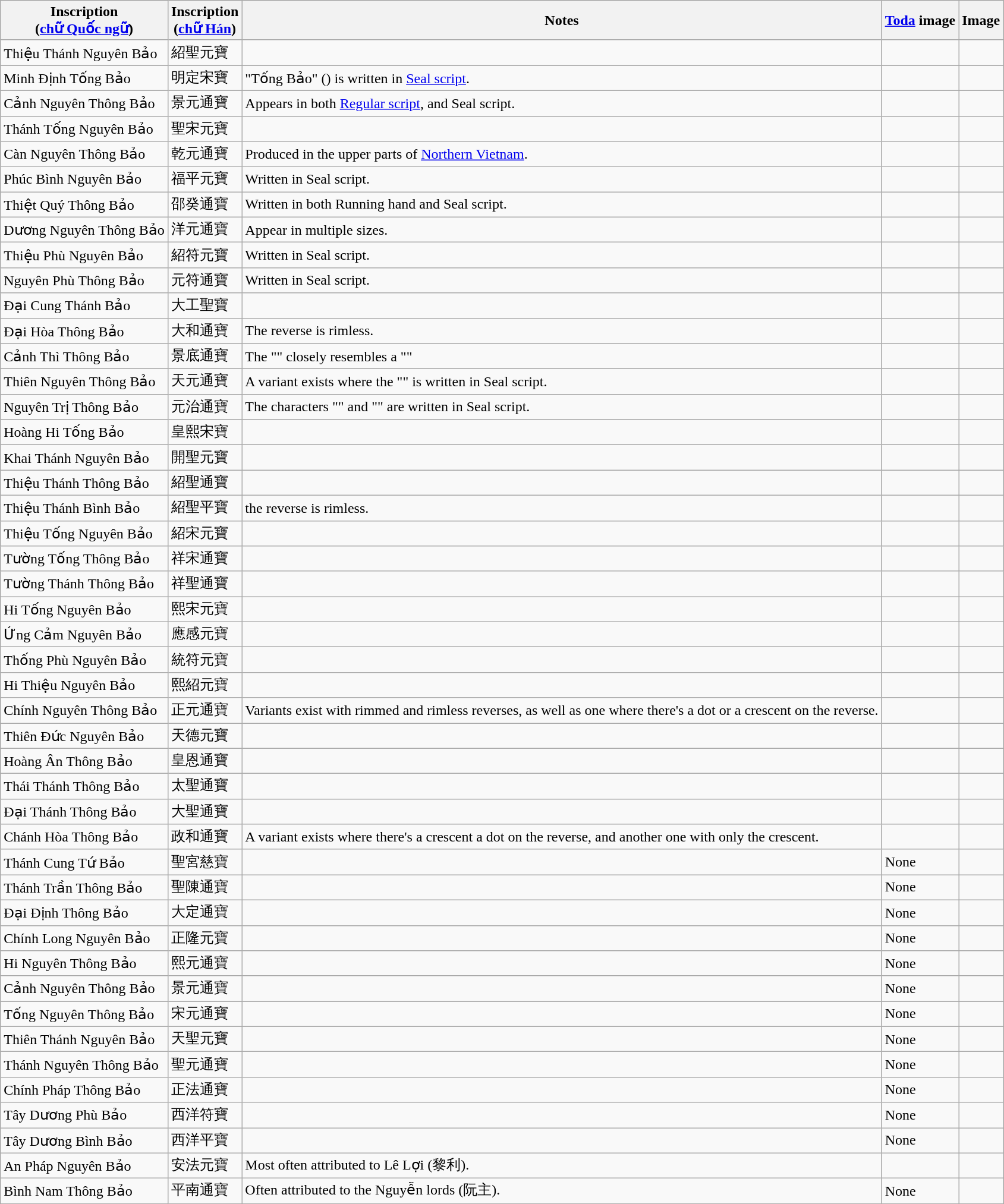<table class="wikitable">
<tr>
<th>Inscription<br>(<a href='#'>chữ Quốc ngữ</a>)</th>
<th>Inscription<br>(<a href='#'>chữ Hán</a>)</th>
<th>Notes</th>
<th><a href='#'>Toda</a> image</th>
<th>Image</th>
</tr>
<tr>
<td>Thiệu Thánh Nguyên Bảo</td>
<td>紹聖元寶</td>
<td></td>
<td></td>
<td></td>
</tr>
<tr>
<td>Minh Định Tống Bảo</td>
<td>明定宋寶</td>
<td>"Tống Bảo" () is written in <a href='#'>Seal script</a>.</td>
<td></td>
<td></td>
</tr>
<tr>
<td>Cảnh Nguyên Thông Bảo</td>
<td>景元通寶</td>
<td>Appears in both <a href='#'>Regular script</a>, and Seal script.</td>
<td></td>
<td></td>
</tr>
<tr>
<td>Thánh Tống Nguyên Bảo</td>
<td>聖宋元寶</td>
<td></td>
<td></td>
<td></td>
</tr>
<tr>
<td>Càn Nguyên Thông Bảo</td>
<td>乾元通寶</td>
<td>Produced in the upper parts of <a href='#'>Northern Vietnam</a>.</td>
<td></td>
<td></td>
</tr>
<tr>
<td>Phúc Bình Nguyên Bảo</td>
<td>福平元寶</td>
<td>Written in Seal script.</td>
<td></td>
<td></td>
</tr>
<tr>
<td>Thiệt Quý Thông Bảo</td>
<td>邵癸通寶</td>
<td>Written in both Running hand and Seal script.</td>
<td></td>
<td></td>
</tr>
<tr>
<td>Dương Nguyên Thông Bảo</td>
<td>洋元通寶</td>
<td>Appear in multiple sizes.</td>
<td></td>
<td></td>
</tr>
<tr>
<td>Thiệu Phù Nguyên Bảo</td>
<td>紹符元寶</td>
<td>Written in Seal script.</td>
<td></td>
<td></td>
</tr>
<tr>
<td>Nguyên Phù Thông Bảo</td>
<td>元符通寶</td>
<td>Written in Seal script.</td>
<td></td>
<td></td>
</tr>
<tr>
<td>Đại Cung Thánh Bảo</td>
<td>大工聖寶</td>
<td></td>
<td></td>
<td></td>
</tr>
<tr>
<td>Đại Hòa Thông Bảo</td>
<td>大和通寶</td>
<td>The reverse is rimless.</td>
<td></td>
<td></td>
</tr>
<tr>
<td>Cảnh Thì Thông Bảo</td>
<td>景底通寶</td>
<td>The "" closely resembles a ""</td>
<td></td>
<td></td>
</tr>
<tr>
<td>Thiên Nguyên Thông Bảo</td>
<td>天元通寶</td>
<td>A variant exists where the "" is written in Seal script.</td>
<td></td>
<td></td>
</tr>
<tr>
<td>Nguyên Trị Thông Bảo</td>
<td>元治通寶</td>
<td>The characters "" and "" are written in Seal script.</td>
<td></td>
<td></td>
</tr>
<tr>
<td>Hoàng Hi Tống Bảo</td>
<td>皇熙宋寶</td>
<td></td>
<td></td>
<td></td>
</tr>
<tr>
<td>Khai Thánh Nguyên Bảo</td>
<td>開聖元寶</td>
<td></td>
<td></td>
<td></td>
</tr>
<tr>
<td>Thiệu Thánh Thông Bảo</td>
<td>紹聖通寶</td>
<td></td>
<td></td>
<td></td>
</tr>
<tr>
<td>Thiệu Thánh Bình Bảo</td>
<td>紹聖平寶</td>
<td>the reverse is rimless.</td>
<td></td>
<td></td>
</tr>
<tr>
<td>Thiệu Tống Nguyên Bảo</td>
<td>紹宋元寶</td>
<td></td>
<td></td>
<td></td>
</tr>
<tr>
<td>Tường Tống Thông Bảo</td>
<td>祥宋通寶</td>
<td></td>
<td></td>
<td></td>
</tr>
<tr>
<td>Tường Thánh Thông Bảo</td>
<td>祥聖通寶</td>
<td></td>
<td></td>
<td></td>
</tr>
<tr>
<td>Hi Tống Nguyên Bảo</td>
<td>熙宋元寶</td>
<td></td>
<td></td>
<td></td>
</tr>
<tr>
<td>Ứng Cảm Nguyên Bảo</td>
<td>應感元寶</td>
<td></td>
<td></td>
<td></td>
</tr>
<tr>
<td>Thống Phù Nguyên Bảo</td>
<td>統符元寶</td>
<td></td>
<td></td>
<td></td>
</tr>
<tr>
<td>Hi Thiệu Nguyên Bảo</td>
<td>熙紹元寶</td>
<td></td>
<td></td>
<td></td>
</tr>
<tr>
<td>Chính Nguyên Thông Bảo</td>
<td>正元通寶</td>
<td>Variants exist with rimmed and rimless reverses, as well as one where there's a dot or a crescent on the reverse.</td>
<td></td>
<td></td>
</tr>
<tr>
<td>Thiên Đức Nguyên Bảo</td>
<td>天德元寶</td>
<td></td>
<td></td>
<td></td>
</tr>
<tr>
<td>Hoàng Ân Thông Bảo</td>
<td>皇恩通寶</td>
<td></td>
<td></td>
<td></td>
</tr>
<tr>
<td>Thái Thánh Thông Bảo</td>
<td>太聖通寶</td>
<td></td>
<td></td>
<td></td>
</tr>
<tr>
<td>Đại Thánh Thông Bảo</td>
<td>大聖通寶</td>
<td></td>
<td></td>
<td></td>
</tr>
<tr>
<td>Chánh Hòa Thông Bảo</td>
<td>政和通寶</td>
<td>A variant exists where there's a crescent a dot on the reverse, and another one with only the crescent.</td>
<td></td>
<td></td>
</tr>
<tr>
<td>Thánh Cung Tứ Bảo</td>
<td>聖宮慈寶</td>
<td></td>
<td>None</td>
<td></td>
</tr>
<tr>
<td>Thánh Trần Thông Bảo</td>
<td>聖陳通寶</td>
<td></td>
<td>None</td>
<td></td>
</tr>
<tr>
<td>Đại Định Thông Bảo</td>
<td>大定通寶</td>
<td></td>
<td>None</td>
<td></td>
</tr>
<tr>
<td>Chính Long Nguyên Bảo</td>
<td>正隆元寶</td>
<td></td>
<td>None</td>
<td></td>
</tr>
<tr>
<td>Hi Nguyên Thông Bảo</td>
<td>熙元通寶</td>
<td></td>
<td>None</td>
<td></td>
</tr>
<tr>
<td>Cảnh Nguyên Thông Bảo</td>
<td>景元通寶</td>
<td></td>
<td>None</td>
<td></td>
</tr>
<tr>
<td>Tống Nguyên Thông Bảo</td>
<td>宋元通寶</td>
<td></td>
<td>None</td>
<td></td>
</tr>
<tr>
<td>Thiên Thánh Nguyên Bảo</td>
<td>天聖元寶</td>
<td></td>
<td>None</td>
<td></td>
</tr>
<tr>
<td>Thánh Nguyên Thông Bảo</td>
<td>聖元通寶</td>
<td></td>
<td>None</td>
<td></td>
</tr>
<tr>
<td>Chính Pháp Thông Bảo</td>
<td>正法通寶</td>
<td></td>
<td>None</td>
<td></td>
</tr>
<tr>
<td>Tây Dương Phù Bảo</td>
<td>西洋符寶</td>
<td></td>
<td>None</td>
<td></td>
</tr>
<tr>
<td>Tây Dương Bình Bảo</td>
<td>西洋平寶</td>
<td></td>
<td>None</td>
<td></td>
</tr>
<tr>
<td>An Pháp Nguyên Bảo</td>
<td>安法元寶</td>
<td>Most often attributed to Lê Lợi (黎利).</td>
<td></td>
<td></td>
</tr>
<tr>
<td>Bình Nam Thông Bảo</td>
<td>平南通寶</td>
<td>Often attributed to the Nguyễn lords (阮主).</td>
<td>None</td>
<td></td>
</tr>
</table>
